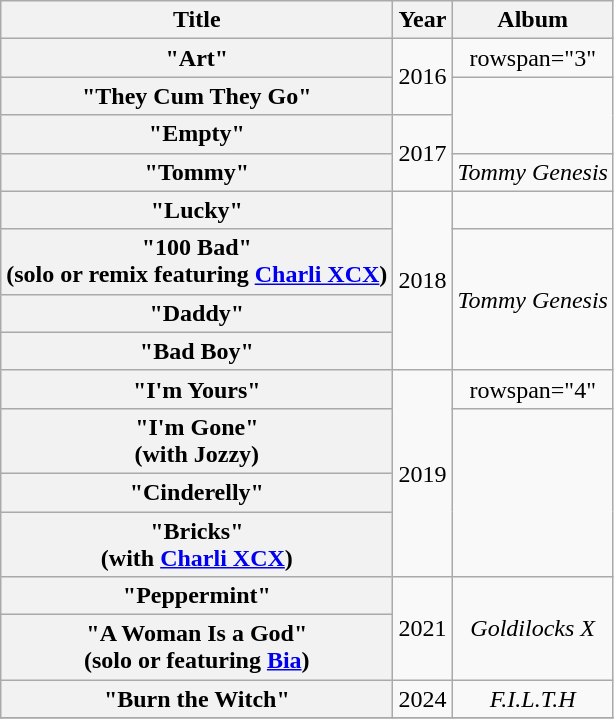<table class="wikitable plainrowheaders" style="text-align:center;">
<tr>
<th>Title</th>
<th>Year</th>
<th>Album</th>
</tr>
<tr>
<th scope="row">"Art"</th>
<td rowspan="2">2016</td>
<td>rowspan="3" </td>
</tr>
<tr>
<th scope="row">"They Cum They Go"</th>
</tr>
<tr>
<th scope="row">"Empty"</th>
<td rowspan="2">2017</td>
</tr>
<tr>
<th scope="row">"Tommy"</th>
<td rowspan="1"><em>Tommy Genesis</em></td>
</tr>
<tr>
<th scope="row">"Lucky"</th>
<td rowspan="4">2018</td>
<td></td>
</tr>
<tr>
<th scope="row">"100 Bad" <br><span>(solo or remix featuring <a href='#'>Charli XCX</a>)</span></th>
<td rowspan="3"><em>Tommy Genesis</em></td>
</tr>
<tr>
<th scope="row">"Daddy"</th>
</tr>
<tr>
<th scope="row">"Bad Boy"</th>
</tr>
<tr>
<th scope="row">"I'm Yours"</th>
<td rowspan="4">2019</td>
<td>rowspan="4" </td>
</tr>
<tr>
<th scope="row">"I'm Gone" <br><span>(with Jozzy)</span></th>
</tr>
<tr>
<th scope="row">"Cinderelly"</th>
</tr>
<tr>
<th scope="row">"Bricks" <br><span>(with <a href='#'>Charli XCX</a>)</span></th>
</tr>
<tr>
<th scope="row">"Peppermint"</th>
<td rowspan="2">2021</td>
<td rowspan="2"><em>Goldilocks X</em></td>
</tr>
<tr>
<th scope="row">"A Woman Is a God" <br><span>(solo or featuring <a href='#'>Bia</a>)</span></th>
</tr>
<tr>
<th scope="row">"Burn the Witch" <br> </th>
<td>2024</td>
<td><em>F.I.L.T.H</em></td>
</tr>
<tr>
</tr>
</table>
